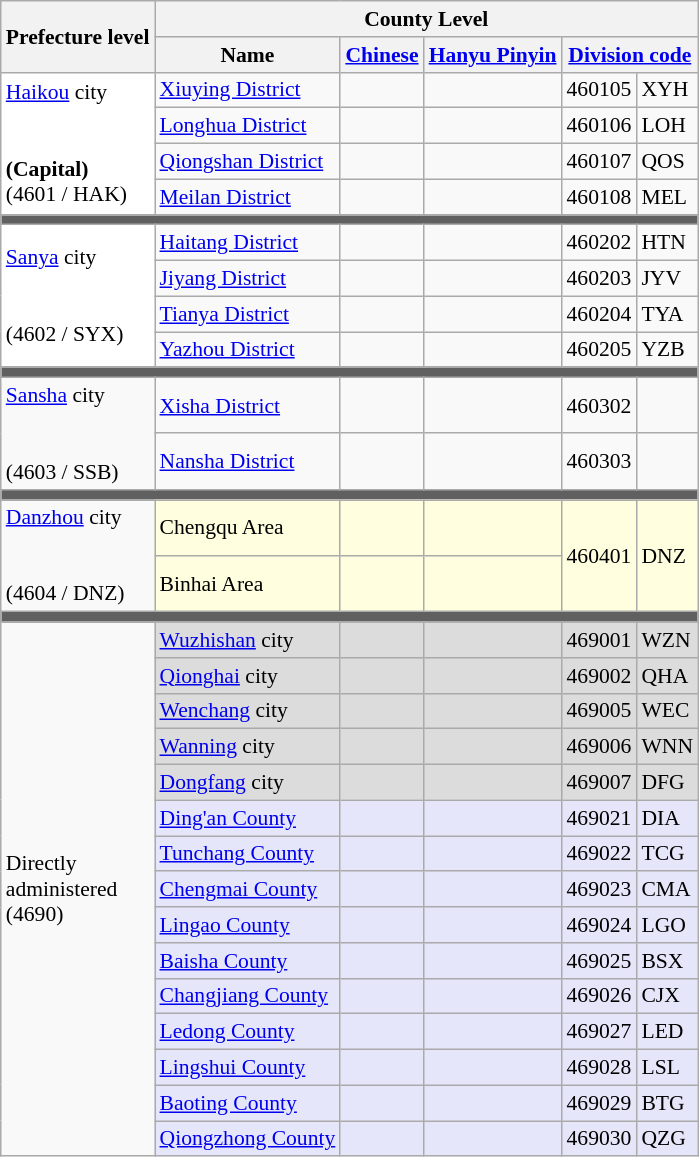<table class="wikitable" style="padding:24em 0; font-size:90%;">
<tr>
<th rowspan="2">Prefecture level<br></th>
<th colspan="5">County Level</th>
</tr>
<tr>
<th>Name</th>
<th><a href='#'>Chinese</a></th>
<th><a href='#'>Hanyu Pinyin</a></th>
<th colspan="2"><a href='#'>Division code</a></th>
</tr>
<tr>
<td style="background:#fff;" rowspan="4"><a href='#'>Haikou</a> city<br><br><br> <strong>(Capital)</strong><br>(4601 / HAK)</td>
<td><a href='#'>Xiuying District</a></td>
<td></td>
<td></td>
<td>460105</td>
<td>XYH</td>
</tr>
<tr>
<td><a href='#'>Longhua District</a></td>
<td></td>
<td></td>
<td>460106</td>
<td>LOH</td>
</tr>
<tr>
<td><a href='#'>Qiongshan District</a></td>
<td></td>
<td></td>
<td>460107</td>
<td>QOS</td>
</tr>
<tr>
<td><a href='#'>Meilan District</a></td>
<td></td>
<td></td>
<td>460108</td>
<td>MEL</td>
</tr>
<tr style = "background:#606060; height: 2pt">
<td colspan = "6"></td>
</tr>
<tr>
<td style="background:#fff;" rowspan="4"><a href='#'>Sanya</a> city<br><br><br>(4602 / SYX)</td>
<td><a href='#'>Haitang District</a></td>
<td></td>
<td></td>
<td>460202</td>
<td>HTN</td>
</tr>
<tr>
<td><a href='#'>Jiyang District</a></td>
<td></td>
<td></td>
<td>460203</td>
<td>JYV</td>
</tr>
<tr>
<td><a href='#'>Tianya District</a></td>
<td></td>
<td></td>
<td>460204</td>
<td>TYA</td>
</tr>
<tr>
<td><a href='#'>Yazhou District</a></td>
<td></td>
<td></td>
<td>460205</td>
<td>YZB</td>
</tr>
<tr style = "background:#606060; height: 2pt">
<td colspan = "6"></td>
</tr>
<tr>
<td rowspan=2><a href='#'>Sansha</a> city <br><br><br>(4603 / SSB)</td>
<td><a href='#'>Xisha District</a></td>
<td></td>
<td></td>
<td>460302</td>
<td></td>
</tr>
<tr>
<td><a href='#'>Nansha District</a></td>
<td></td>
<td></td>
<td>460303</td>
<td></td>
</tr>
<tr style = "background:#606060; height: 2pt">
<td colspan = "6"></td>
</tr>
<tr>
<td rowspan=2><a href='#'>Danzhou</a> city<br><br><br>(4604 / DNZ)</td>
<td style="background:lightyellow">Chengqu Area</td>
<td style="background:lightyellow"></td>
<td style="background:lightyellow"></td>
<td rowspan="2" style="background:lightyellow">460401</td>
<td rowspan="2" style="background:lightyellow">DNZ</td>
</tr>
<tr style="background:lightyellow">
<td>Binhai Area</td>
<td></td>
<td></td>
</tr>
<tr style = "background:#606060; height: 2pt">
<td colspan = "6"></td>
</tr>
<tr>
<td rowspan=16>Directly<br>administered<br>(4690)</td>
</tr>
<tr style="background:#dcdcdc;">
<td><a href='#'>Wuzhishan</a> city</td>
<td></td>
<td></td>
<td>469001</td>
<td>WZN</td>
</tr>
<tr style="background:#dcdcdc;">
<td><a href='#'>Qionghai</a> city</td>
<td></td>
<td></td>
<td>469002</td>
<td>QHA</td>
</tr>
<tr style="background:#dcdcdc;">
<td><a href='#'>Wenchang</a> city</td>
<td></td>
<td></td>
<td>469005</td>
<td>WEC</td>
</tr>
<tr style="background:#dcdcdc;">
<td><a href='#'>Wanning</a> city</td>
<td></td>
<td></td>
<td>469006</td>
<td>WNN</td>
</tr>
<tr style="background:#dcdcdc;">
<td><a href='#'>Dongfang</a> city</td>
<td></td>
<td></td>
<td>469007</td>
<td>DFG</td>
</tr>
<tr style="background:lavender;">
<td><a href='#'>Ding'an County</a></td>
<td></td>
<td></td>
<td>469021</td>
<td>DIA</td>
</tr>
<tr style="background:lavender;">
<td><a href='#'>Tunchang County</a></td>
<td></td>
<td></td>
<td>469022</td>
<td>TCG</td>
</tr>
<tr style="background:lavender;">
<td><a href='#'>Chengmai County</a></td>
<td></td>
<td></td>
<td>469023</td>
<td>CMA</td>
</tr>
<tr style="background:lavender;">
<td><a href='#'>Lingao County</a></td>
<td></td>
<td></td>
<td>469024</td>
<td>LGO</td>
</tr>
<tr style="background:lavender;">
<td><a href='#'>Baisha County</a></td>
<td></td>
<td></td>
<td>469025</td>
<td>BSX</td>
</tr>
<tr style="background:lavender;">
<td><a href='#'>Changjiang County</a></td>
<td></td>
<td></td>
<td>469026</td>
<td>CJX</td>
</tr>
<tr style="background:lavender;">
<td><a href='#'>Ledong County</a></td>
<td></td>
<td></td>
<td>469027</td>
<td>LED</td>
</tr>
<tr style="background:lavender;">
<td><a href='#'>Lingshui County</a></td>
<td></td>
<td></td>
<td>469028</td>
<td>LSL</td>
</tr>
<tr style="background:lavender;">
<td><a href='#'>Baoting County</a></td>
<td></td>
<td></td>
<td>469029</td>
<td>BTG</td>
</tr>
<tr style="background:lavender;">
<td><a href='#'>Qiongzhong County</a></td>
<td></td>
<td></td>
<td>469030</td>
<td>QZG</td>
</tr>
</table>
